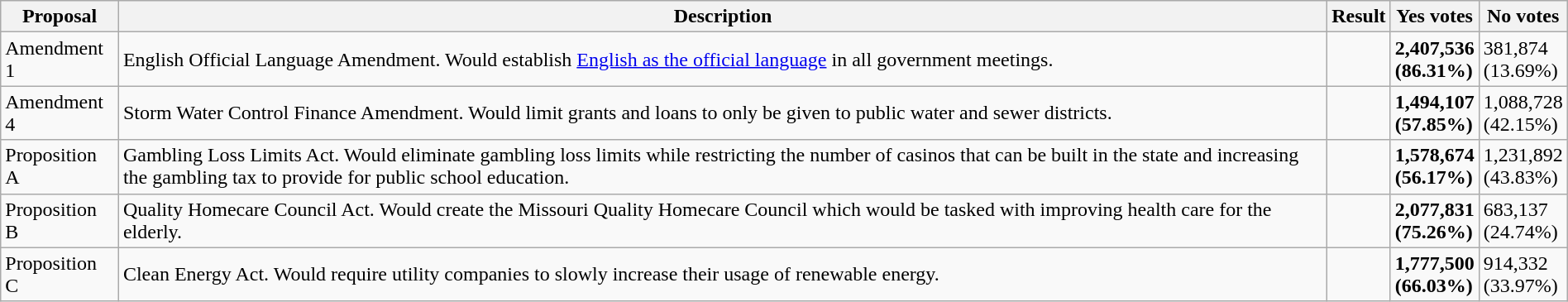<table class="wikitable sortable" style="width:100%">
<tr>
<th class="unsortable" scope="col">Proposal</th>
<th class="unsortable" scope="col">Description</th>
<th scope="col">Result</th>
<th scope="col">Yes votes</th>
<th scope="col">No votes</th>
</tr>
<tr>
<td>Amendment 1</td>
<td>English Official Language Amendment. Would establish <a href='#'>English as the official language</a> in all government meetings.</td>
<td></td>
<td><strong>2,407,536</strong><br><strong>(86.31%)</strong></td>
<td>381,874<br>(13.69%)</td>
</tr>
<tr>
<td>Amendment 4</td>
<td>Storm Water Control Finance Amendment. Would limit grants and loans to only be given to public water and sewer districts.</td>
<td></td>
<td><strong>1,494,107</strong><br><strong>(57.85%)</strong></td>
<td>1,088,728<br>(42.15%)</td>
</tr>
<tr>
<td>Proposition A</td>
<td>Gambling Loss Limits Act. Would eliminate gambling loss limits while restricting the number of casinos that can be built in the state and increasing the gambling tax to provide for public school education.</td>
<td></td>
<td><strong>1,578,674</strong><br><strong>(56.17%)</strong></td>
<td>1,231,892<br>(43.83%)</td>
</tr>
<tr>
<td>Proposition B</td>
<td>Quality Homecare Council Act. Would create the Missouri Quality Homecare Council which would be tasked with improving health care for the elderly.</td>
<td></td>
<td><strong>2,077,831</strong><br><strong>(75.26%)</strong></td>
<td>683,137<br>(24.74%)</td>
</tr>
<tr>
<td>Proposition C</td>
<td>Clean Energy Act. Would require utility companies to slowly increase their usage of renewable energy.</td>
<td></td>
<td><strong>1,777,500</strong><br><strong>(66.03%)</strong></td>
<td>914,332<br>(33.97%)</td>
</tr>
</table>
